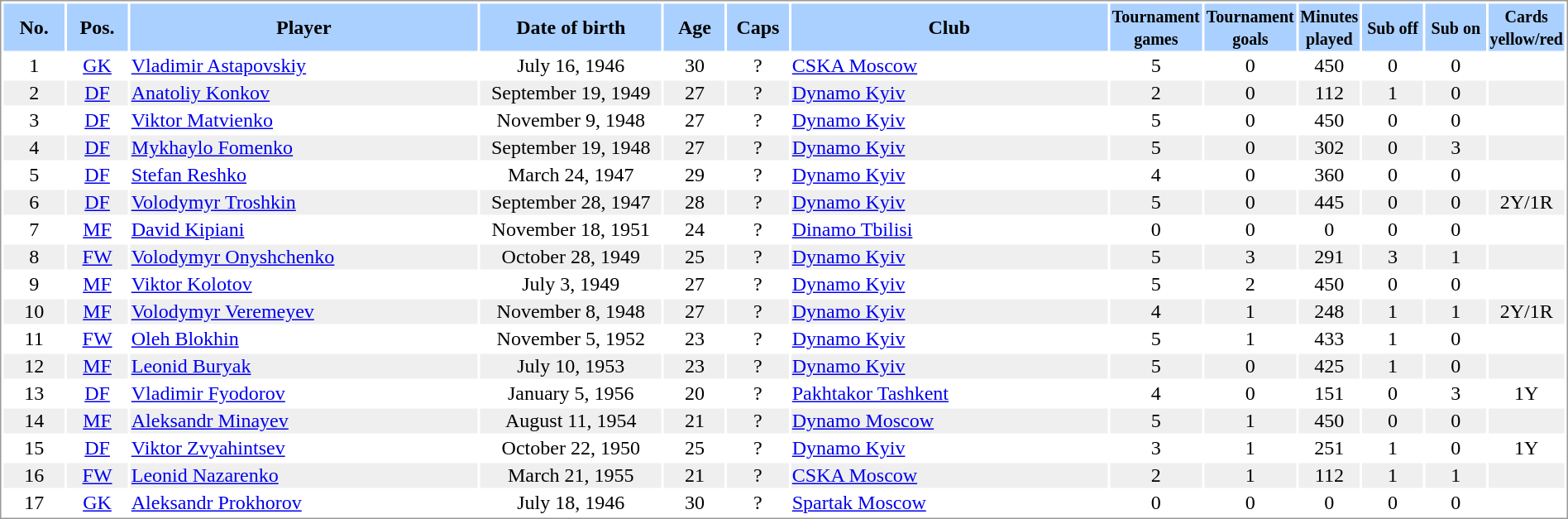<table border="0" width="100%" style="border: 1px solid #999; background-color:#FFFFFF; text-align:center">
<tr align="center" bgcolor="#AAD0FF">
<th width=4%>No.</th>
<th width=4%>Pos.</th>
<th width=23%>Player</th>
<th width=12%>Date of birth</th>
<th width=4%>Age</th>
<th width=4%>Caps</th>
<th width=21%>Club</th>
<th width=6%><small>Tournament<br>games</small></th>
<th width=6%><small>Tournament<br>goals</small></th>
<th width=4%><small>Minutes<br>played</small></th>
<th width=4%><small>Sub off</small></th>
<th width=4%><small>Sub on</small></th>
<th width=4%><small>Cards<br>yellow/red</small></th>
</tr>
<tr>
<td>1</td>
<td><a href='#'>GK</a></td>
<td align="left"><a href='#'>Vladimir Astapovskiy</a></td>
<td>July 16, 1946</td>
<td>30</td>
<td>?</td>
<td align="left"> <a href='#'>CSKA Moscow</a></td>
<td>5</td>
<td>0</td>
<td>450</td>
<td>0</td>
<td>0</td>
<td></td>
</tr>
<tr bgcolor="#EFEFEF">
<td>2</td>
<td><a href='#'>DF</a></td>
<td align="left"><a href='#'>Anatoliy Konkov</a></td>
<td>September 19, 1949</td>
<td>27</td>
<td>?</td>
<td align="left"> <a href='#'>Dynamo Kyiv</a></td>
<td>2</td>
<td>0</td>
<td>112</td>
<td>1</td>
<td>0</td>
<td></td>
</tr>
<tr>
<td>3</td>
<td><a href='#'>DF</a></td>
<td align="left"><a href='#'>Viktor Matvienko</a></td>
<td>November 9, 1948</td>
<td>27</td>
<td>?</td>
<td align="left"> <a href='#'>Dynamo Kyiv</a></td>
<td>5</td>
<td>0</td>
<td>450</td>
<td>0</td>
<td>0</td>
<td></td>
</tr>
<tr bgcolor="#EFEFEF">
<td>4</td>
<td><a href='#'>DF</a></td>
<td align="left"><a href='#'>Mykhaylo Fomenko</a></td>
<td>September 19, 1948</td>
<td>27</td>
<td>?</td>
<td align="left"> <a href='#'>Dynamo Kyiv</a></td>
<td>5</td>
<td>0</td>
<td>302</td>
<td>0</td>
<td>3</td>
<td></td>
</tr>
<tr>
<td>5</td>
<td><a href='#'>DF</a></td>
<td align="left"><a href='#'>Stefan Reshko</a></td>
<td>March 24, 1947</td>
<td>29</td>
<td>?</td>
<td align="left"> <a href='#'>Dynamo Kyiv</a></td>
<td>4</td>
<td>0</td>
<td>360</td>
<td>0</td>
<td>0</td>
<td></td>
</tr>
<tr bgcolor="#EFEFEF">
<td>6</td>
<td><a href='#'>DF</a></td>
<td align="left"><a href='#'>Volodymyr Troshkin</a></td>
<td>September 28, 1947</td>
<td>28</td>
<td>?</td>
<td align="left"> <a href='#'>Dynamo Kyiv</a></td>
<td>5</td>
<td>0</td>
<td>445</td>
<td>0</td>
<td>0</td>
<td>2Y/1R</td>
</tr>
<tr>
<td>7</td>
<td><a href='#'>MF</a></td>
<td align="left"><a href='#'>David Kipiani</a></td>
<td>November 18, 1951</td>
<td>24</td>
<td>?</td>
<td align="left"> <a href='#'>Dinamo Tbilisi</a></td>
<td>0</td>
<td>0</td>
<td>0</td>
<td>0</td>
<td>0</td>
<td></td>
</tr>
<tr bgcolor="#EFEFEF">
<td>8</td>
<td><a href='#'>FW</a></td>
<td align="left"><a href='#'>Volodymyr Onyshchenko</a></td>
<td>October 28, 1949</td>
<td>25</td>
<td>?</td>
<td align="left"> <a href='#'>Dynamo Kyiv</a></td>
<td>5</td>
<td>3</td>
<td>291</td>
<td>3</td>
<td>1</td>
<td></td>
</tr>
<tr>
<td>9</td>
<td><a href='#'>MF</a></td>
<td align="left"><a href='#'>Viktor Kolotov</a></td>
<td>July 3, 1949</td>
<td>27</td>
<td>?</td>
<td align="left"> <a href='#'>Dynamo Kyiv</a></td>
<td>5</td>
<td>2</td>
<td>450</td>
<td>0</td>
<td>0</td>
<td></td>
</tr>
<tr bgcolor="#EFEFEF">
<td>10</td>
<td><a href='#'>MF</a></td>
<td align="left"><a href='#'>Volodymyr Veremeyev</a></td>
<td>November 8, 1948</td>
<td>27</td>
<td>?</td>
<td align="left"> <a href='#'>Dynamo Kyiv</a></td>
<td>4</td>
<td>1</td>
<td>248</td>
<td>1</td>
<td>1</td>
<td>2Y/1R</td>
</tr>
<tr>
<td>11</td>
<td><a href='#'>FW</a></td>
<td align="left"><a href='#'>Oleh Blokhin</a></td>
<td>November 5, 1952</td>
<td>23</td>
<td>?</td>
<td align="left"> <a href='#'>Dynamo Kyiv</a></td>
<td>5</td>
<td>1</td>
<td>433</td>
<td>1</td>
<td>0</td>
<td></td>
</tr>
<tr bgcolor="#EFEFEF">
<td>12</td>
<td><a href='#'>MF</a></td>
<td align="left"><a href='#'>Leonid Buryak</a></td>
<td>July 10, 1953</td>
<td>23</td>
<td>?</td>
<td align="left"> <a href='#'>Dynamo Kyiv</a></td>
<td>5</td>
<td>0</td>
<td>425</td>
<td>1</td>
<td>0</td>
<td></td>
</tr>
<tr>
<td>13</td>
<td><a href='#'>DF</a></td>
<td align="left"><a href='#'>Vladimir Fyodorov</a></td>
<td>January 5, 1956</td>
<td>20</td>
<td>?</td>
<td align="left"> <a href='#'>Pakhtakor Tashkent</a></td>
<td>4</td>
<td>0</td>
<td>151</td>
<td>0</td>
<td>3</td>
<td>1Y</td>
</tr>
<tr bgcolor="#EFEFEF">
<td>14</td>
<td><a href='#'>MF</a></td>
<td align="left"><a href='#'>Aleksandr Minayev</a></td>
<td>August 11, 1954</td>
<td>21</td>
<td>?</td>
<td align="left"> <a href='#'>Dynamo Moscow</a></td>
<td>5</td>
<td>1</td>
<td>450</td>
<td>0</td>
<td>0</td>
<td></td>
</tr>
<tr>
<td>15</td>
<td><a href='#'>DF</a></td>
<td align="left"><a href='#'>Viktor Zvyahintsev</a></td>
<td>October 22, 1950</td>
<td>25</td>
<td>?</td>
<td align="left"> <a href='#'>Dynamo Kyiv</a></td>
<td>3</td>
<td>1</td>
<td>251</td>
<td>1</td>
<td>0</td>
<td>1Y</td>
</tr>
<tr bgcolor="#EFEFEF">
<td>16</td>
<td><a href='#'>FW</a></td>
<td align="left"><a href='#'>Leonid Nazarenko</a></td>
<td>March 21, 1955</td>
<td>21</td>
<td>?</td>
<td align="left"> <a href='#'>CSKA Moscow</a></td>
<td>2</td>
<td>1</td>
<td>112</td>
<td>1</td>
<td>1</td>
<td></td>
</tr>
<tr>
<td>17</td>
<td><a href='#'>GK</a></td>
<td align="left"><a href='#'>Aleksandr Prokhorov</a></td>
<td>July 18, 1946</td>
<td>30</td>
<td>?</td>
<td align="left"> <a href='#'>Spartak Moscow</a></td>
<td>0</td>
<td>0</td>
<td>0</td>
<td>0</td>
<td>0</td>
<td></td>
</tr>
</table>
